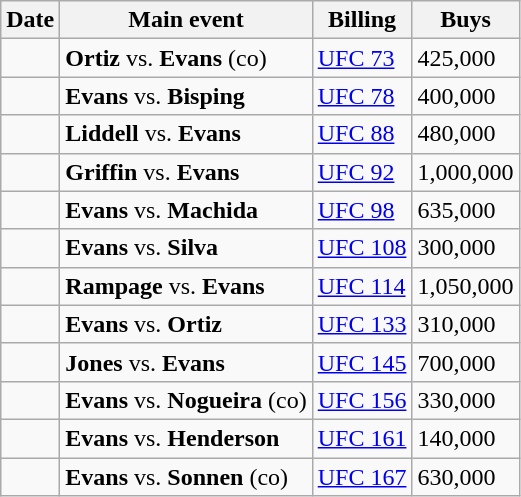<table class="wikitable">
<tr>
<th>Date</th>
<th>Main event</th>
<th>Billing</th>
<th>Buys</th>
</tr>
<tr>
<td align=center></td>
<td><strong>Ortiz</strong> vs. <strong>Evans</strong> (co)</td>
<td><a href='#'>UFC 73</a></td>
<td>425,000</td>
</tr>
<tr>
<td align=center></td>
<td><strong>Evans</strong> vs. <strong>Bisping</strong></td>
<td><a href='#'>UFC 78</a></td>
<td>400,000</td>
</tr>
<tr>
<td align=center></td>
<td><strong>Liddell</strong> vs. <strong>Evans</strong></td>
<td><a href='#'>UFC 88</a></td>
<td>480,000</td>
</tr>
<tr>
<td align=center></td>
<td><strong>Griffin</strong> vs. <strong>Evans</strong></td>
<td><a href='#'>UFC 92</a></td>
<td>1,000,000</td>
</tr>
<tr>
<td align=center></td>
<td><strong>Evans</strong> vs. <strong>Machida</strong></td>
<td><a href='#'>UFC 98</a></td>
<td>635,000</td>
</tr>
<tr>
<td align=center></td>
<td><strong>Evans</strong> vs. <strong>Silva</strong></td>
<td><a href='#'>UFC 108</a></td>
<td>300,000</td>
</tr>
<tr>
<td align=center></td>
<td><strong>Rampage</strong> vs. <strong>Evans</strong></td>
<td><a href='#'>UFC 114</a></td>
<td>1,050,000</td>
</tr>
<tr>
<td align=center></td>
<td><strong>Evans</strong> vs. <strong>Ortiz</strong></td>
<td><a href='#'>UFC 133</a></td>
<td>310,000</td>
</tr>
<tr>
<td align=center></td>
<td><strong>Jones</strong> vs. <strong>Evans</strong></td>
<td><a href='#'>UFC 145</a></td>
<td>700,000</td>
</tr>
<tr>
<td align=center></td>
<td><strong>Evans</strong> vs. <strong>Nogueira</strong> (co)</td>
<td><a href='#'>UFC 156</a></td>
<td>330,000</td>
</tr>
<tr>
<td align=center></td>
<td><strong>Evans</strong> vs. <strong>Henderson</strong></td>
<td><a href='#'>UFC 161</a></td>
<td>140,000</td>
</tr>
<tr>
<td align=center></td>
<td><strong>Evans</strong> vs. <strong>Sonnen</strong> (co)</td>
<td><a href='#'>UFC 167</a></td>
<td>630,000</td>
</tr>
</table>
